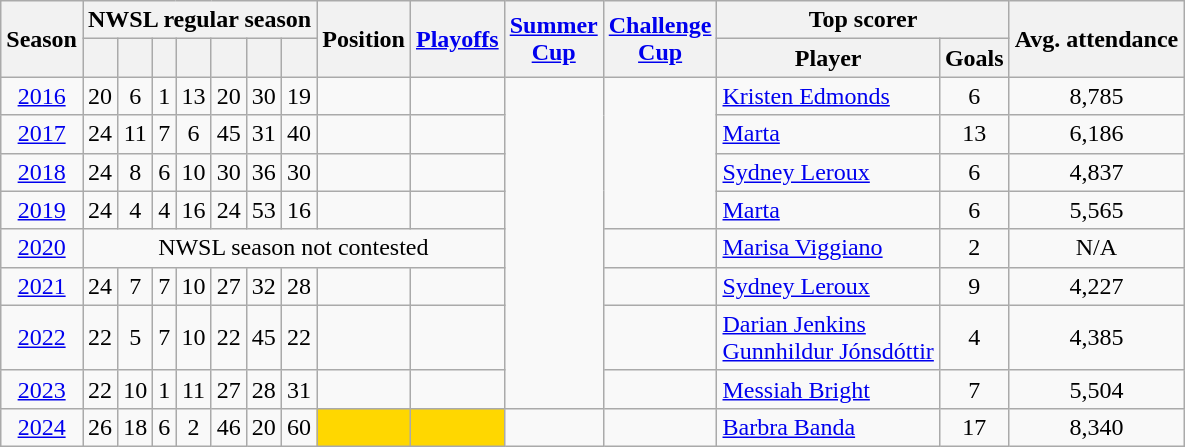<table class="wikitable sortable" style="text-align: center">
<tr>
<th rowspan="2" scope="col">Season</th>
<th colspan="7" scope="col" class="unsortable">NWSL regular season</th>
<th rowspan="2" scope="col">Position</th>
<th rowspan="2" scope="col"><a href='#'>Playoffs</a></th>
<th rowspan="2" scope="col"><a href='#'>Summer<br>Cup</a></th>
<th rowspan="2" scope="col"><a href='#'>Challenge<br>Cup</a></th>
<th colspan="2" scope="col">Top scorer</th>
<th rowspan="2" scope="col">Avg. attendance</th>
</tr>
<tr>
<th scope="col"></th>
<th scope="col"></th>
<th scope="col"></th>
<th scope="col"></th>
<th scope="col"></th>
<th scope="col"></th>
<th scope="col"></th>
<th scope="col">Player</th>
<th scope="col">Goals</th>
</tr>
<tr>
<td><a href='#'>2016</a></td>
<td>20</td>
<td>6</td>
<td>1</td>
<td>13</td>
<td>20</td>
<td>30</td>
<td>19</td>
<td></td>
<td></td>
<td rowspan="8"></td>
<td rowspan="4"></td>
<td style="text-align:left;"> <a href='#'>Kristen Edmonds</a></td>
<td>6</td>
<td>8,785</td>
</tr>
<tr>
<td><a href='#'>2017</a></td>
<td>24</td>
<td>11</td>
<td>7</td>
<td>6</td>
<td>45</td>
<td>31</td>
<td>40</td>
<td></td>
<td></td>
<td style="text-align:left;"> <a href='#'>Marta</a></td>
<td>13</td>
<td>6,186</td>
</tr>
<tr>
<td><a href='#'>2018</a></td>
<td>24</td>
<td>8</td>
<td>6</td>
<td>10</td>
<td>30</td>
<td>36</td>
<td>30</td>
<td></td>
<td></td>
<td style="text-align:left;"> <a href='#'>Sydney Leroux</a></td>
<td>6</td>
<td>4,837</td>
</tr>
<tr>
<td><a href='#'>2019</a></td>
<td>24</td>
<td>4</td>
<td>4</td>
<td>16</td>
<td>24</td>
<td>53</td>
<td>16</td>
<td></td>
<td></td>
<td style="text-align:left;"> <a href='#'>Marta</a></td>
<td>6</td>
<td>5,565</td>
</tr>
<tr>
<td><a href='#'>2020</a></td>
<td colspan=9>NWSL season not contested</td>
<td></td>
<td style="text-align:left;"> <a href='#'>Marisa Viggiano</a></td>
<td>2</td>
<td>N/A</td>
</tr>
<tr>
<td><a href='#'>2021</a></td>
<td>24</td>
<td>7</td>
<td>7</td>
<td>10</td>
<td>27</td>
<td>32</td>
<td>28</td>
<td></td>
<td></td>
<td></td>
<td style="text-align:left;"> <a href='#'>Sydney Leroux</a></td>
<td>9</td>
<td>4,227</td>
</tr>
<tr>
<td><a href='#'>2022</a></td>
<td>22</td>
<td>5</td>
<td>7</td>
<td>10</td>
<td>22</td>
<td>45</td>
<td>22</td>
<td></td>
<td></td>
<td></td>
<td style="text-align:left;"> <a href='#'>Darian Jenkins</a><br> <a href='#'>Gunnhildur Jónsdóttir</a></td>
<td>4</td>
<td>4,385</td>
</tr>
<tr>
<td><a href='#'>2023</a></td>
<td>22</td>
<td>10</td>
<td>1</td>
<td>11</td>
<td>27</td>
<td>28</td>
<td>31</td>
<td></td>
<td></td>
<td></td>
<td style="text-align:left;"> <a href='#'>Messiah Bright</a></td>
<td>7</td>
<td>5,504</td>
</tr>
<tr>
<td><a href='#'>2024</a></td>
<td>26</td>
<td>18</td>
<td>6</td>
<td>2</td>
<td>46</td>
<td>20</td>
<td>60</td>
<td style="background:gold"></td>
<td style="background:gold"></td>
<td></td>
<td></td>
<td style="text-align:left;"> <a href='#'>Barbra Banda</a></td>
<td>17</td>
<td>8,340</td>
</tr>
</table>
